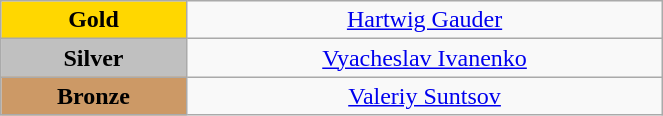<table class="wikitable" style="text-align:center; " width="35%">
<tr>
<td bgcolor="gold"><strong>Gold</strong></td>
<td><a href='#'>Hartwig Gauder</a><br>  <small><em></em></small></td>
</tr>
<tr>
<td bgcolor="silver"><strong>Silver</strong></td>
<td><a href='#'>Vyacheslav Ivanenko</a><br>  <small><em></em></small></td>
</tr>
<tr>
<td bgcolor="CC9966"><strong>Bronze</strong></td>
<td><a href='#'>Valeriy Suntsov</a><br>  <small><em></em></small></td>
</tr>
</table>
